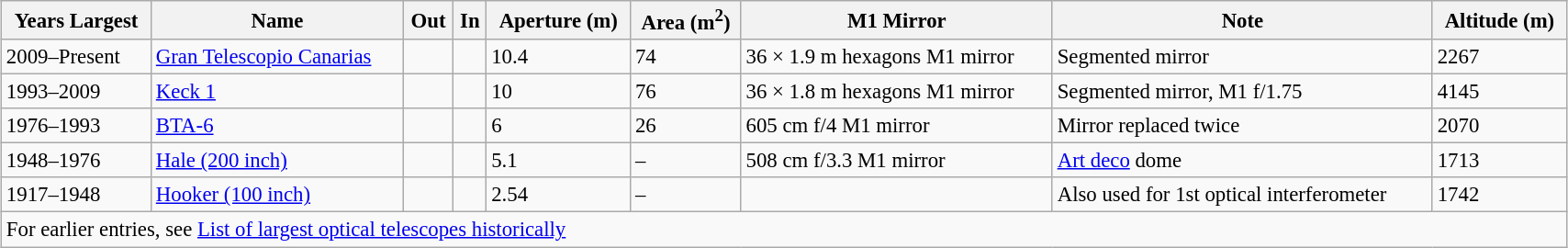<table class="wikitable sortable" style="margin: 1em auto 1em auto; width:90%; font-size:95%;">
<tr>
<th>Years Largest</th>
<th>Name</th>
<th>Out</th>
<th>In</th>
<th>Aperture (m)</th>
<th>Area (m<sup>2</sup>)</th>
<th>M1 Mirror</th>
<th>Note</th>
<th>Altitude (m)</th>
</tr>
<tr>
<td>2009–Present</td>
<td><a href='#'>Gran Telescopio Canarias</a></td>
<td></td>
<td></td>
<td>10.4</td>
<td>74</td>
<td>36 × 1.9 m hexagons M1 mirror</td>
<td>Segmented mirror</td>
<td>2267</td>
</tr>
<tr>
<td>1993–2009</td>
<td><a href='#'>Keck 1</a></td>
<td></td>
<td></td>
<td>10</td>
<td>76 </td>
<td>36 × 1.8 m hexagons M1 mirror</td>
<td>Segmented mirror, M1 f/1.75</td>
<td>4145</td>
</tr>
<tr>
<td>1976–1993</td>
<td><a href='#'>BTA-6</a></td>
<td></td>
<td></td>
<td>6</td>
<td>26</td>
<td>605 cm f/4 M1 mirror</td>
<td>Mirror replaced twice</td>
<td>2070</td>
</tr>
<tr>
<td>1948–1976</td>
<td><a href='#'>Hale (200 inch)</a></td>
<td></td>
<td></td>
<td>5.1</td>
<td>–</td>
<td>508 cm f/3.3 M1 mirror</td>
<td><a href='#'>Art deco</a> dome</td>
<td>1713</td>
</tr>
<tr>
<td>1917–1948</td>
<td><a href='#'>Hooker (100 inch)</a></td>
<td></td>
<td></td>
<td>2.54</td>
<td>–</td>
<td></td>
<td>Also used for 1st optical interferometer</td>
<td>1742</td>
</tr>
<tr class=sortbottom>
<td colspan=9>For earlier entries, see <a href='#'>List of largest optical telescopes historically</a></td>
</tr>
</table>
